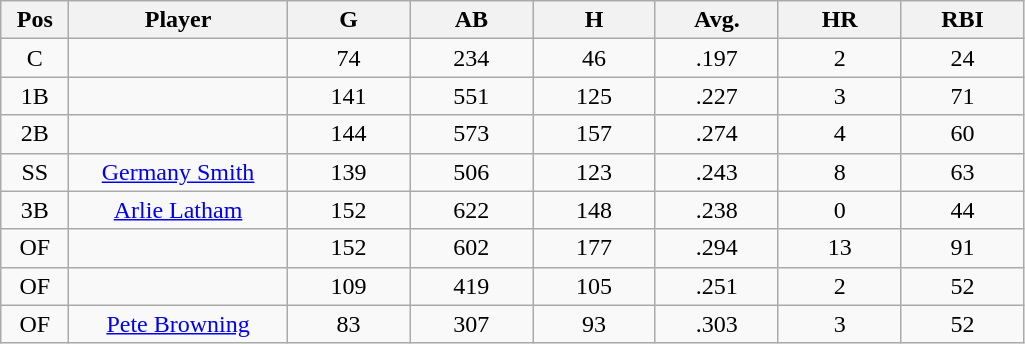<table class="wikitable sortable">
<tr>
<th bgcolor="#DDDDFF" width="5%">Pos</th>
<th bgcolor="#DDDDFF" width="16%">Player</th>
<th bgcolor="#DDDDFF" width="9%">G</th>
<th bgcolor="#DDDDFF" width="9%">AB</th>
<th bgcolor="#DDDDFF" width="9%">H</th>
<th bgcolor="#DDDDFF" width="9%">Avg.</th>
<th bgcolor="#DDDDFF" width="9%">HR</th>
<th bgcolor="#DDDDFF" width="9%">RBI</th>
</tr>
<tr align="center">
<td>C</td>
<td></td>
<td>74</td>
<td>234</td>
<td>46</td>
<td>.197</td>
<td>2</td>
<td>24</td>
</tr>
<tr align="center">
<td>1B</td>
<td></td>
<td>141</td>
<td>551</td>
<td>125</td>
<td>.227</td>
<td>3</td>
<td>71</td>
</tr>
<tr align="center">
<td>2B</td>
<td></td>
<td>144</td>
<td>573</td>
<td>157</td>
<td>.274</td>
<td>4</td>
<td>60</td>
</tr>
<tr align="center">
<td>SS</td>
<td><a href='#'>Germany Smith</a></td>
<td>139</td>
<td>506</td>
<td>123</td>
<td>.243</td>
<td>8</td>
<td>63</td>
</tr>
<tr align=center>
<td>3B</td>
<td><a href='#'>Arlie Latham</a></td>
<td>152</td>
<td>622</td>
<td>148</td>
<td>.238</td>
<td>0</td>
<td>44</td>
</tr>
<tr align=center>
<td>OF</td>
<td></td>
<td>152</td>
<td>602</td>
<td>177</td>
<td>.294</td>
<td>13</td>
<td>91</td>
</tr>
<tr align="center">
<td>OF</td>
<td></td>
<td>109</td>
<td>419</td>
<td>105</td>
<td>.251</td>
<td>2</td>
<td>52</td>
</tr>
<tr align="center">
<td>OF</td>
<td><a href='#'>Pete Browning</a></td>
<td>83</td>
<td>307</td>
<td>93</td>
<td>.303</td>
<td>3</td>
<td>52</td>
</tr>
</table>
